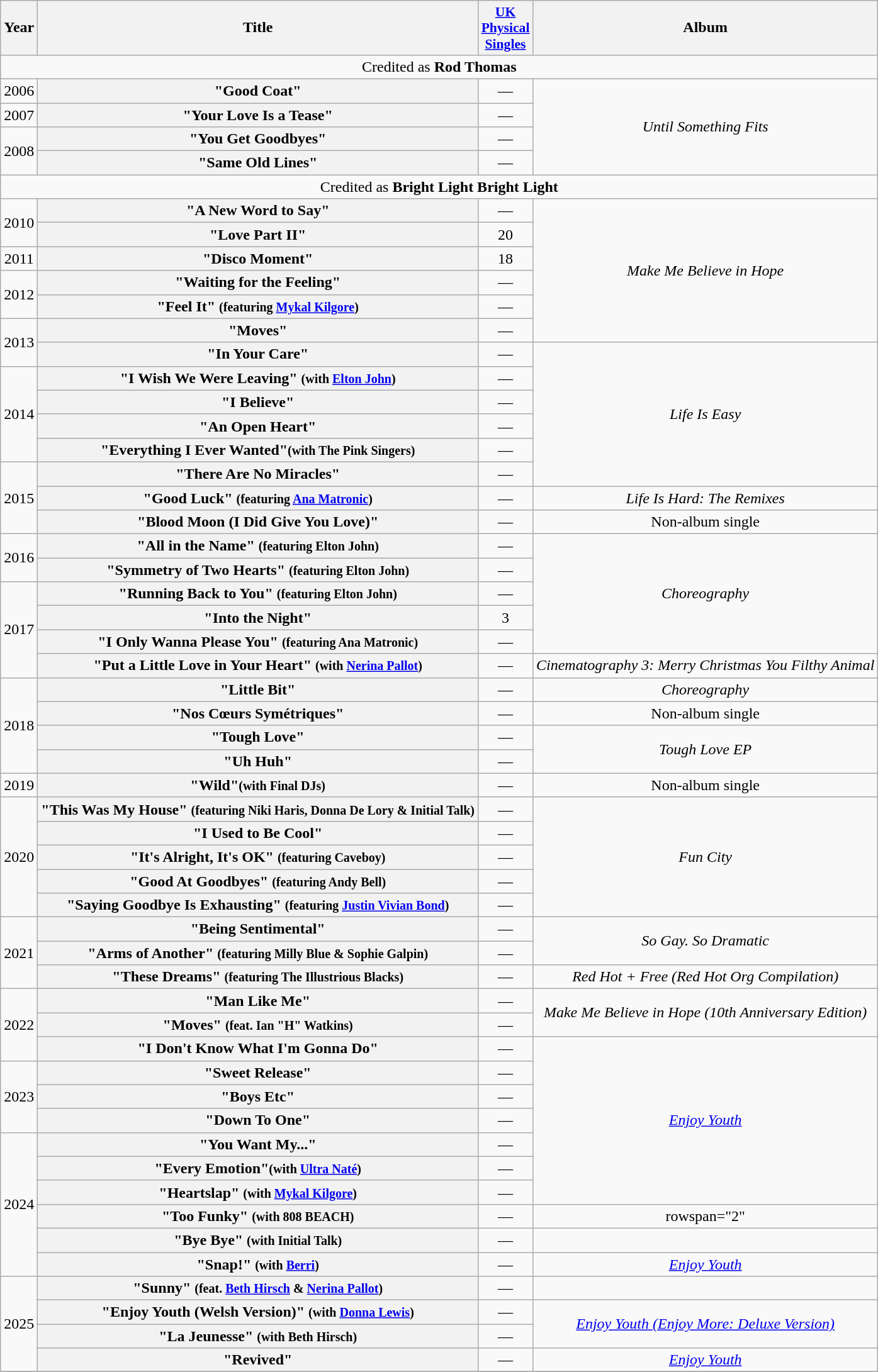<table class="wikitable plainrowheaders" style="text-align:center;">
<tr>
<th>Year</th>
<th>Title</th>
<th scope="col" style="width:3em;font-size:90%;"><a href='#'>UK Physical Singles</a><br></th>
<th>Album</th>
</tr>
<tr>
<td colspan=4>Credited as <strong>Rod Thomas</strong></td>
</tr>
<tr>
<td>2006</td>
<th scope="row">"Good Coat"</th>
<td>—</td>
<td align="center" rowspan="4"><em>Until Something Fits</em></td>
</tr>
<tr>
<td>2007</td>
<th scope="row">"Your Love Is a Tease"</th>
<td>—</td>
</tr>
<tr>
<td rowspan="2">2008</td>
<th scope="row">"You Get Goodbyes"</th>
<td>—</td>
</tr>
<tr>
<th scope="row">"Same Old Lines"</th>
<td>—</td>
</tr>
<tr>
<td colspan=4>Credited as <strong>Bright Light Bright Light</strong></td>
</tr>
<tr>
<td rowspan="2">2010</td>
<th scope="row">"A New Word to Say"</th>
<td>—</td>
<td align="center" rowspan="6"><em>Make Me Believe in Hope</em></td>
</tr>
<tr>
<th scope="row">"Love Part II"</th>
<td>20</td>
</tr>
<tr>
<td>2011</td>
<th scope="row">"Disco Moment"</th>
<td>18</td>
</tr>
<tr>
<td rowspan="2">2012</td>
<th scope="row">"Waiting for the Feeling"</th>
<td>—</td>
</tr>
<tr>
<th scope="row">"Feel It" <small>(featuring <a href='#'>Mykal Kilgore</a>)</small></th>
<td>—</td>
</tr>
<tr>
<td rowspan="2">2013</td>
<th scope="row">"Moves"</th>
<td>—</td>
</tr>
<tr>
<th scope="row">"In Your Care"</th>
<td>—</td>
<td align="center" rowspan="6"><em>Life Is Easy</em></td>
</tr>
<tr>
<td rowspan="4">2014</td>
<th scope="row">"I Wish We Were Leaving" <small>(with <a href='#'>Elton John</a>)</small></th>
<td>—</td>
</tr>
<tr>
<th scope="row">"I Believe"</th>
<td>—</td>
</tr>
<tr>
<th scope="row">"An Open Heart"</th>
<td>—</td>
</tr>
<tr>
<th scope="row">"Everything I Ever Wanted"<small>(with The Pink Singers)</small></th>
<td>—</td>
</tr>
<tr>
<td rowspan="3">2015</td>
<th scope="row">"There Are No Miracles"</th>
<td>—</td>
</tr>
<tr>
<th scope="row">"Good Luck" <small>(featuring <a href='#'>Ana Matronic</a>)</small></th>
<td>—</td>
<td align="center"><em>Life Is Hard: The Remixes</em></td>
</tr>
<tr>
<th scope="row">"Blood Moon (I Did Give You Love)"</th>
<td>—</td>
<td align="center">Non-album single</td>
</tr>
<tr>
<td rowspan="2">2016</td>
<th scope="row">"All in the Name" <small>(featuring Elton John)</small></th>
<td>—</td>
<td rowspan="5" align="center"><em>Choreography</em></td>
</tr>
<tr>
<th scope="row">"Symmetry of Two Hearts" <small>(featuring Elton John)</small></th>
<td>—</td>
</tr>
<tr>
<td rowspan="4">2017</td>
<th scope="row">"Running Back to You" <small>(featuring Elton John)</small></th>
<td>—</td>
</tr>
<tr>
<th scope="row">"Into the Night"</th>
<td>3</td>
</tr>
<tr>
<th scope="row">"I Only Wanna Please You" <small>(featuring Ana Matronic)</small></th>
<td>—</td>
</tr>
<tr>
<th scope="row">"Put a Little Love in Your Heart" <small>(with <a href='#'>Nerina Pallot</a>)</small></th>
<td>—</td>
<td><em>Cinematography 3: Merry Christmas You Filthy Animal</em></td>
</tr>
<tr>
<td rowspan="4">2018</td>
<th scope="row">"Little Bit"</th>
<td>—</td>
<td><em>Choreography</em></td>
</tr>
<tr>
<th scope="row">"Nos Cœurs Symétriques"</th>
<td>—</td>
<td rowspan="1">Non-album single</td>
</tr>
<tr>
<th scope="row">"Tough Love"</th>
<td>—</td>
<td rowspan="2"><em>Tough Love EP</em></td>
</tr>
<tr>
<th scope="row">"Uh Huh"</th>
<td>—</td>
</tr>
<tr>
<td>2019</td>
<th scope="row">"Wild"<small>(with Final DJs)</small></th>
<td>—</td>
<td align="center">Non-album single</td>
</tr>
<tr>
<td rowspan="5">2020</td>
<th scope="row">"This Was My House" <small>(featuring Niki Haris, Donna De Lory & Initial Talk)</small></th>
<td>—</td>
<td rowspan="5" align="center"><em>Fun City</em></td>
</tr>
<tr>
<th scope="row">"I Used to Be Cool"</th>
<td>—</td>
</tr>
<tr>
<th scope="row">"It's Alright, It's OK" <small>(featuring Caveboy)</small></th>
<td>—</td>
</tr>
<tr>
<th scope="row">"Good At Goodbyes" <small>(featuring Andy Bell)</small></th>
<td>—</td>
</tr>
<tr>
<th scope="row">"Saying Goodbye Is Exhausting" <small>(featuring <a href='#'>Justin Vivian Bond</a>)</small></th>
<td>—</td>
</tr>
<tr>
<td rowspan="3">2021</td>
<th scope="row">"Being Sentimental"</th>
<td>—</td>
<td rowspan="2" align="center"><em>So Gay. So Dramatic</em></td>
</tr>
<tr>
<th scope="row">"Arms of Another" <small>(featuring Milly Blue & Sophie Galpin)</small></th>
<td>—</td>
</tr>
<tr>
<th scope="row">"These Dreams" <small>(featuring The Illustrious Blacks)</small></th>
<td>—</td>
<td><em>Red Hot + Free (Red Hot Org Compilation)</em></td>
</tr>
<tr>
<td rowspan="3">2022</td>
<th scope="row">"Man Like Me"</th>
<td>—</td>
<td rowspan="2" align="center"><em>Make Me Believe in Hope (10th Anniversary Edition)</em></td>
</tr>
<tr>
<th scope="row">"Moves" <small>(feat. Ian "H" Watkins)</small></th>
<td>—</td>
</tr>
<tr>
<th scope="row">"I Don't Know What I'm Gonna Do"</th>
<td>—</td>
<td rowspan="7" align="center"><em><a href='#'>Enjoy Youth</a></em></td>
</tr>
<tr>
<td rowspan="3">2023</td>
<th scope="row">"Sweet Release"</th>
<td>—</td>
</tr>
<tr>
<th scope="row">"Boys Etc"</th>
<td>—</td>
</tr>
<tr>
<th scope="row">"Down To One"</th>
<td>—</td>
</tr>
<tr>
<td rowspan="6">2024</td>
<th scope="row">"You Want My..."</th>
<td>—</td>
</tr>
<tr>
<th scope="row">"Every Emotion"<small>(with <a href='#'>Ultra Naté</a>)</small></th>
<td>—</td>
</tr>
<tr>
<th scope="row">"Heartslap" <small>(with <a href='#'>Mykal Kilgore</a>)</small></th>
<td>—</td>
</tr>
<tr>
<th scope="row">"Too Funky" <small>(with 808 BEACH)</small></th>
<td>—</td>
<td>rowspan="2" </td>
</tr>
<tr>
<th scope="row">"Bye Bye" <small>(with Initial Talk)</small></th>
<td>—</td>
</tr>
<tr>
<th scope="row">"Snap!" <small>(with <a href='#'>Berri</a>)</small></th>
<td>—</td>
<td><em><a href='#'>Enjoy Youth</a></em></td>
</tr>
<tr>
<td rowspan="4">2025</td>
<th scope="row">"Sunny" <small>(feat. <a href='#'>Beth Hirsch</a> & <a href='#'>Nerina Pallot</a>)</small></th>
<td>—</td>
<td></td>
</tr>
<tr>
<th scope="row">"Enjoy Youth (Welsh Version)" <small>(with <a href='#'>Donna Lewis</a>)</small></th>
<td>—</td>
<td rowspan="2"><a href='#'><em>Enjoy Youth (Enjoy More: Deluxe Version)</em></a></td>
</tr>
<tr>
<th scope="row">"La Jeunesse" <small>(with Beth Hirsch)</small></th>
<td>—</td>
</tr>
<tr>
<th scope="row">"Revived"</th>
<td>—</td>
<td><em><a href='#'>Enjoy Youth</a></em></td>
</tr>
<tr>
</tr>
</table>
